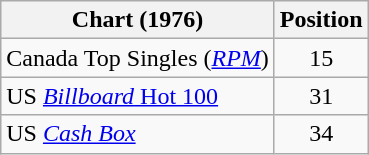<table class="wikitable sortable">
<tr>
<th>Chart (1976)</th>
<th>Position</th>
</tr>
<tr>
<td>Canada Top Singles (<em><a href='#'>RPM</a></em>)</td>
<td align="center">15</td>
</tr>
<tr>
<td>US <a href='#'><em>Billboard</em> Hot 100</a></td>
<td align="center">31</td>
</tr>
<tr>
<td>US <em><a href='#'>Cash Box</a></em></td>
<td align="center">34</td>
</tr>
</table>
